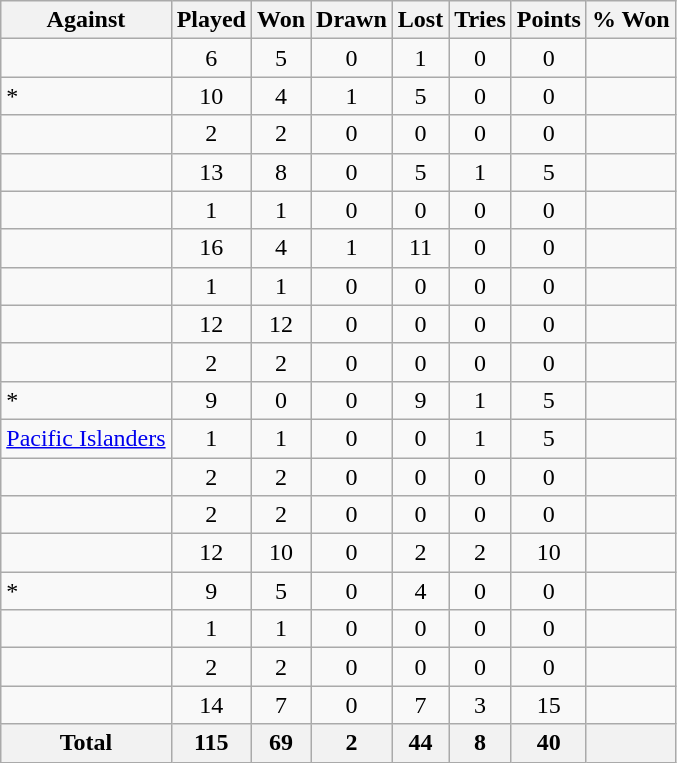<table class="sortable wikitable" style="text-align:center;">
<tr>
<th>Against</th>
<th>Played</th>
<th>Won</th>
<th>Drawn</th>
<th>Lost</th>
<th>Tries</th>
<th>Points</th>
<th>% Won</th>
</tr>
<tr>
<td style="text-align:left;"></td>
<td>6</td>
<td>5</td>
<td>0</td>
<td>1</td>
<td>0</td>
<td>0</td>
<td></td>
</tr>
<tr>
<td style="text-align:left;">*</td>
<td>10</td>
<td>4</td>
<td>1</td>
<td>5</td>
<td>0</td>
<td>0</td>
<td></td>
</tr>
<tr>
<td style="text-align:left;"></td>
<td>2</td>
<td>2</td>
<td>0</td>
<td>0</td>
<td>0</td>
<td>0</td>
<td></td>
</tr>
<tr>
<td style="text-align:left;"></td>
<td>13</td>
<td>8</td>
<td>0</td>
<td>5</td>
<td>1</td>
<td>5</td>
<td></td>
</tr>
<tr>
<td style="text-align:left;"></td>
<td>1</td>
<td>1</td>
<td>0</td>
<td>0</td>
<td>0</td>
<td>0</td>
<td></td>
</tr>
<tr>
<td style="text-align:left;"></td>
<td>16</td>
<td>4</td>
<td>1</td>
<td>11</td>
<td>0</td>
<td>0</td>
<td></td>
</tr>
<tr>
<td style="text-align:left;"></td>
<td>1</td>
<td>1</td>
<td>0</td>
<td>0</td>
<td>0</td>
<td>0</td>
<td></td>
</tr>
<tr>
<td style="text-align:left;"></td>
<td>12</td>
<td>12</td>
<td>0</td>
<td>0</td>
<td>0</td>
<td>0</td>
<td></td>
</tr>
<tr>
<td style="text-align:left;"></td>
<td>2</td>
<td>2</td>
<td>0</td>
<td>0</td>
<td>0</td>
<td>0</td>
<td></td>
</tr>
<tr>
<td style="text-align:left;">*</td>
<td>9</td>
<td>0</td>
<td>0</td>
<td>9</td>
<td>1</td>
<td>5</td>
<td></td>
</tr>
<tr>
<td style="text-align:left;"><a href='#'>Pacific Islanders</a></td>
<td>1</td>
<td>1</td>
<td>0</td>
<td>0</td>
<td>1</td>
<td>5</td>
<td></td>
</tr>
<tr>
<td style="text-align:left;"></td>
<td>2</td>
<td>2</td>
<td>0</td>
<td>0</td>
<td>0</td>
<td>0</td>
<td></td>
</tr>
<tr>
<td style="text-align:left;"></td>
<td>2</td>
<td>2</td>
<td>0</td>
<td>0</td>
<td>0</td>
<td>0</td>
<td></td>
</tr>
<tr>
<td style="text-align:left;"></td>
<td>12</td>
<td>10</td>
<td>0</td>
<td>2</td>
<td>2</td>
<td>10</td>
<td></td>
</tr>
<tr>
<td style="text-align:left;">*</td>
<td>9</td>
<td>5</td>
<td>0</td>
<td>4</td>
<td>0</td>
<td>0</td>
<td></td>
</tr>
<tr>
<td style="text-align:left;"></td>
<td>1</td>
<td>1</td>
<td>0</td>
<td>0</td>
<td>0</td>
<td>0</td>
<td></td>
</tr>
<tr>
<td style="text-align:left;"></td>
<td>2</td>
<td>2</td>
<td>0</td>
<td>0</td>
<td>0</td>
<td>0</td>
<td></td>
</tr>
<tr>
<td style="text-align:left;"></td>
<td>14</td>
<td>7</td>
<td>0</td>
<td>7</td>
<td>3</td>
<td>15</td>
<td></td>
</tr>
<tr class="sortbottom">
<th>Total</th>
<th>115</th>
<th>69</th>
<th>2</th>
<th>44</th>
<th>8</th>
<th>40</th>
<th></th>
</tr>
</table>
